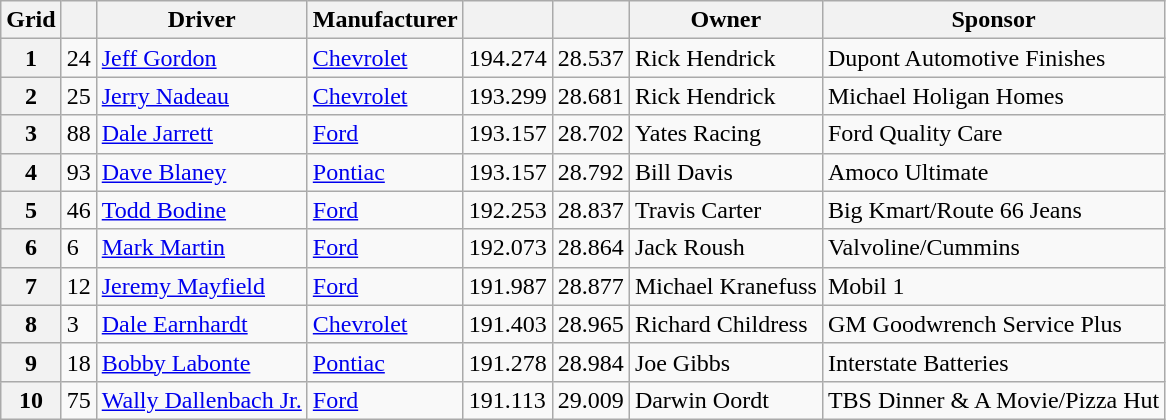<table class="wikitable">
<tr>
<th>Grid</th>
<th></th>
<th>Driver</th>
<th>Manufacturer</th>
<th></th>
<th></th>
<th>Owner</th>
<th>Sponsor</th>
</tr>
<tr>
<th>1</th>
<td>24</td>
<td><a href='#'>Jeff Gordon</a></td>
<td><a href='#'>Chevrolet</a></td>
<td>194.274</td>
<td>28.537</td>
<td>Rick Hendrick</td>
<td>Dupont Automotive Finishes</td>
</tr>
<tr>
<th>2</th>
<td>25</td>
<td><a href='#'>Jerry Nadeau</a></td>
<td><a href='#'>Chevrolet</a></td>
<td>193.299</td>
<td>28.681</td>
<td>Rick Hendrick</td>
<td>Michael Holigan Homes</td>
</tr>
<tr>
<th>3</th>
<td>88</td>
<td><a href='#'>Dale Jarrett</a></td>
<td><a href='#'>Ford</a></td>
<td>193.157</td>
<td>28.702</td>
<td>Yates Racing</td>
<td>Ford Quality Care</td>
</tr>
<tr>
<th>4</th>
<td>93</td>
<td><a href='#'>Dave Blaney</a></td>
<td><a href='#'>Pontiac</a></td>
<td>193.157</td>
<td>28.792</td>
<td>Bill Davis</td>
<td>Amoco Ultimate</td>
</tr>
<tr>
<th>5</th>
<td>46</td>
<td><a href='#'>Todd Bodine</a></td>
<td><a href='#'>Ford</a></td>
<td>192.253</td>
<td>28.837</td>
<td>Travis Carter</td>
<td>Big Kmart/Route 66 Jeans</td>
</tr>
<tr>
<th>6</th>
<td>6</td>
<td><a href='#'>Mark Martin</a></td>
<td><a href='#'>Ford</a></td>
<td>192.073</td>
<td>28.864</td>
<td>Jack Roush</td>
<td>Valvoline/Cummins</td>
</tr>
<tr>
<th>7</th>
<td>12</td>
<td><a href='#'>Jeremy Mayfield</a></td>
<td><a href='#'>Ford</a></td>
<td>191.987</td>
<td>28.877</td>
<td>Michael Kranefuss</td>
<td>Mobil 1</td>
</tr>
<tr>
<th>8</th>
<td>3</td>
<td><a href='#'>Dale Earnhardt</a></td>
<td><a href='#'>Chevrolet</a></td>
<td>191.403</td>
<td>28.965</td>
<td>Richard Childress</td>
<td>GM Goodwrench Service Plus</td>
</tr>
<tr>
<th>9</th>
<td>18</td>
<td><a href='#'>Bobby Labonte</a></td>
<td><a href='#'>Pontiac</a></td>
<td>191.278</td>
<td>28.984</td>
<td>Joe Gibbs</td>
<td>Interstate Batteries</td>
</tr>
<tr>
<th>10</th>
<td>75</td>
<td><a href='#'>Wally Dallenbach Jr.</a></td>
<td><a href='#'>Ford</a></td>
<td>191.113</td>
<td>29.009</td>
<td>Darwin Oordt</td>
<td>TBS Dinner & A Movie/Pizza Hut</td>
</tr>
</table>
